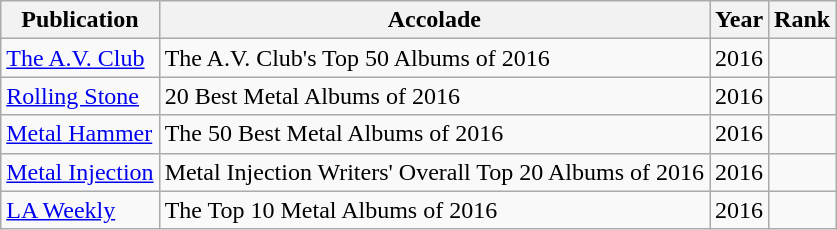<table class="sortable wikitable">
<tr>
<th>Publication</th>
<th>Accolade</th>
<th>Year</th>
<th>Rank</th>
</tr>
<tr>
<td><a href='#'>The A.V. Club</a></td>
<td>The A.V. Club's Top 50 Albums of 2016</td>
<td>2016</td>
<td></td>
</tr>
<tr>
<td><a href='#'>Rolling Stone</a></td>
<td>20 Best Metal Albums of 2016</td>
<td>2016</td>
<td></td>
</tr>
<tr>
<td><a href='#'>Metal Hammer</a></td>
<td>The 50 Best Metal Albums of 2016</td>
<td>2016</td>
<td></td>
</tr>
<tr>
<td><a href='#'>Metal Injection</a></td>
<td>Metal Injection Writers' Overall Top 20 Albums of 2016</td>
<td>2016</td>
<td></td>
</tr>
<tr>
<td><a href='#'>LA Weekly</a></td>
<td>The Top 10 Metal Albums of 2016</td>
<td>2016</td>
<td></td>
</tr>
</table>
